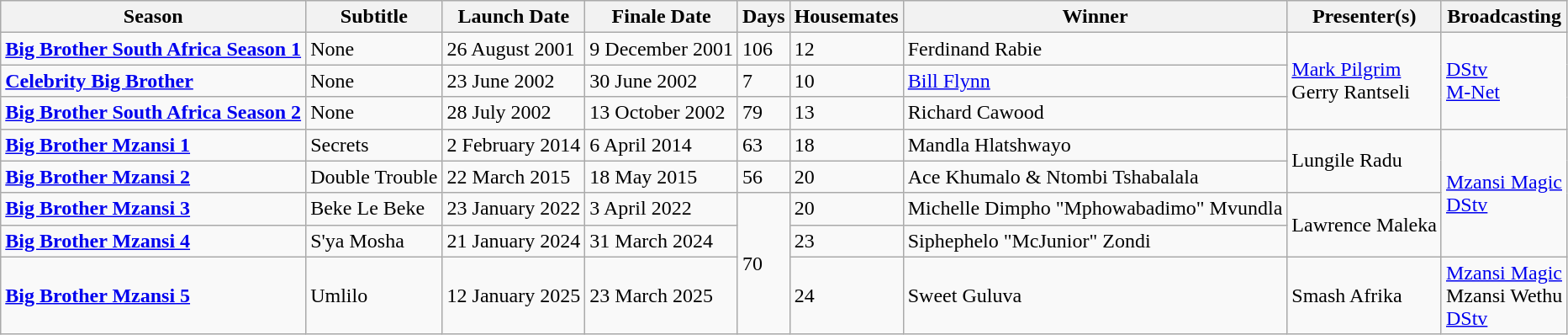<table class="wikitable" style="text-align:left;">
<tr>
<th>Season</th>
<th>Subtitle</th>
<th>Launch Date</th>
<th>Finale Date</th>
<th>Days</th>
<th>Housemates</th>
<th>Winner</th>
<th>Presenter(s)</th>
<th>Broadcasting</th>
</tr>
<tr>
<td><strong><a href='#'> Big Brother South Africa Season 1</a></strong></td>
<td>None</td>
<td>26 August 2001</td>
<td>9 December 2001</td>
<td>106</td>
<td>12</td>
<td>Ferdinand Rabie</td>
<td rowspan=3><a href='#'>Mark Pilgrim</a><br>Gerry Rantseli</td>
<td rowspan=3><a href='#'>DStv</a><br><a href='#'>M-Net</a></td>
</tr>
<tr>
<td><strong><a href='#'> Celebrity Big Brother</a></strong></td>
<td>None</td>
<td>23 June 2002</td>
<td>30 June 2002</td>
<td>7</td>
<td>10</td>
<td><a href='#'>Bill Flynn</a></td>
</tr>
<tr>
<td><strong><a href='#'> Big Brother South Africa Season 2</a></strong></td>
<td>None</td>
<td>28 July 2002</td>
<td>13 October 2002</td>
<td>79</td>
<td>13</td>
<td>Richard Cawood</td>
</tr>
<tr>
<td><strong><a href='#'> Big Brother Mzansi 1</a></strong></td>
<td>Secrets</td>
<td>2 February 2014</td>
<td>6 April 2014</td>
<td>63</td>
<td>18</td>
<td>Mandla Hlatshwayo</td>
<td rowspan=2>Lungile Radu</td>
<td rowspan=4><a href='#'>Mzansi Magic</a><br><a href='#'>DStv</a></td>
</tr>
<tr>
<td><strong><a href='#'> Big Brother Mzansi 2</a></strong></td>
<td>Double Trouble</td>
<td>22 March 2015</td>
<td>18 May 2015</td>
<td>56</td>
<td>20</td>
<td>Ace Khumalo & Ntombi Tshabalala</td>
</tr>
<tr>
<td><strong><a href='#'> Big Brother Mzansi 3</a></strong></td>
<td>Beke Le Beke</td>
<td>23 January 2022</td>
<td>3 April 2022</td>
<td rowspan=3>70</td>
<td>20</td>
<td>Michelle Dimpho "Mphowabadimo" Mvundla</td>
<td rowspan="2">Lawrence Maleka</td>
</tr>
<tr>
<td><strong><a href='#'>Big Brother Mzansi 4</a></strong></td>
<td>S'ya Mosha</td>
<td>21 January 2024</td>
<td>31 March 2024</td>
<td>23</td>
<td>Siphephelo "McJunior" Zondi</td>
</tr>
<tr>
<td><strong><a href='#'>Big Brother Mzansi 5</a></strong></td>
<td>Umlilo</td>
<td>12 January 2025</td>
<td>23 March 2025</td>
<td>24</td>
<td>Sweet Guluva</td>
<td>Smash Afrika</td>
<td><a href='#'>Mzansi Magic</a><br>Mzansi Wethu<br><a href='#'>DStv</a></td>
</tr>
</table>
